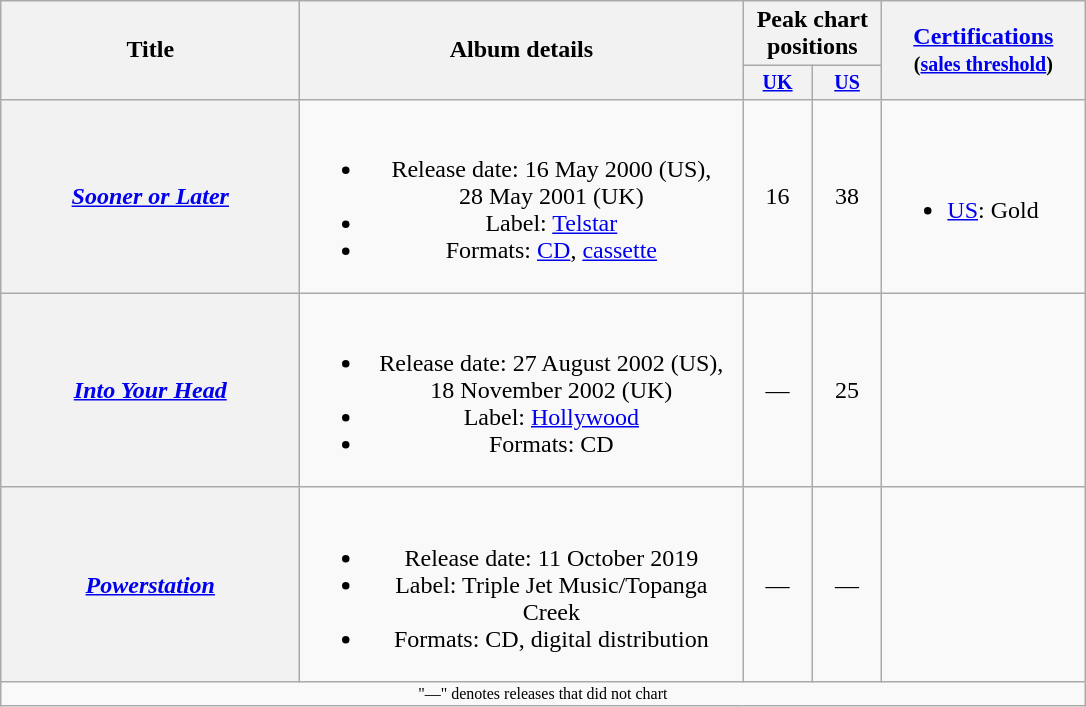<table class="wikitable plainrowheaders" style="text-align:center;">
<tr>
<th rowspan="2" style="width:12em;">Title</th>
<th rowspan="2" style="width:18em;">Album details</th>
<th colspan="2">Peak chart<br>positions</th>
<th rowspan="2" style="width:8em;"><a href='#'>Certifications</a><br><small>(<a href='#'>sales threshold</a>)</small></th>
</tr>
<tr style="font-size:smaller;">
<th style="width:40px;"><a href='#'>UK</a><br></th>
<th style="width:40px;"><a href='#'>US</a><br></th>
</tr>
<tr>
<th scope="row"><em><a href='#'>Sooner or Later</a></em></th>
<td><br><ul><li>Release date: 16 May 2000 (US),<br>28 May 2001 (UK)</li><li>Label: <a href='#'>Telstar</a></li><li>Formats: <a href='#'>CD</a>, <a href='#'>cassette</a></li></ul></td>
<td>16</td>
<td>38</td>
<td style="text-align:left;"><br><ul><li><a href='#'>US</a>: Gold</li></ul></td>
</tr>
<tr>
<th scope="row"><em><a href='#'>Into Your Head</a></em></th>
<td><br><ul><li>Release date: 27 August 2002 (US),<br>18 November 2002 (UK)</li><li>Label: <a href='#'>Hollywood</a></li><li>Formats: CD</li></ul></td>
<td>—</td>
<td>25</td>
<td></td>
</tr>
<tr>
<th scope="row"><em><a href='#'>Powerstation</a></em></th>
<td><br><ul><li>Release date: 11 October 2019</li><li>Label: Triple Jet Music/Topanga Creek</li><li>Formats: CD, digital distribution</li></ul></td>
<td>—</td>
<td>—</td>
<td></td>
</tr>
<tr>
<td colspan="5" style="font-size:8pt">"—" denotes releases that did not chart</td>
</tr>
</table>
